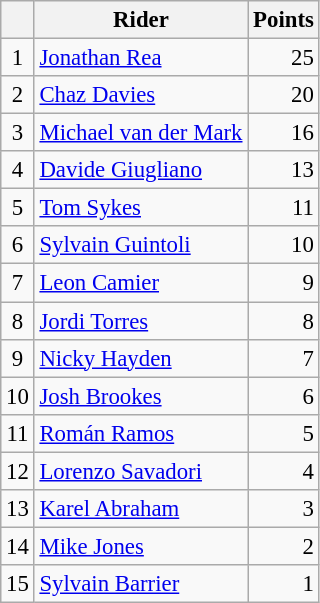<table class="wikitable" style="font-size: 95%;">
<tr>
<th></th>
<th>Rider</th>
<th>Points</th>
</tr>
<tr>
<td align=center>1</td>
<td> <a href='#'>Jonathan Rea</a></td>
<td align=right>25</td>
</tr>
<tr>
<td align=center>2</td>
<td> <a href='#'>Chaz Davies</a></td>
<td align=right>20</td>
</tr>
<tr>
<td align=center>3</td>
<td> <a href='#'>Michael van der Mark</a></td>
<td align=right>16</td>
</tr>
<tr>
<td align=center>4</td>
<td> <a href='#'>Davide Giugliano</a></td>
<td align=right>13</td>
</tr>
<tr>
<td align=center>5</td>
<td> <a href='#'>Tom Sykes</a></td>
<td align=right>11</td>
</tr>
<tr>
<td align=center>6</td>
<td> <a href='#'>Sylvain Guintoli</a></td>
<td align=right>10</td>
</tr>
<tr>
<td align=center>7</td>
<td> <a href='#'>Leon Camier</a></td>
<td align=right>9</td>
</tr>
<tr>
<td align=center>8</td>
<td> <a href='#'>Jordi Torres</a></td>
<td align=right>8</td>
</tr>
<tr>
<td align=center>9</td>
<td> <a href='#'>Nicky Hayden</a></td>
<td align=right>7</td>
</tr>
<tr>
<td align=center>10</td>
<td> <a href='#'>Josh Brookes</a></td>
<td align=right>6</td>
</tr>
<tr>
<td align=center>11</td>
<td> <a href='#'>Román Ramos</a></td>
<td align=right>5</td>
</tr>
<tr>
<td align=center>12</td>
<td> <a href='#'>Lorenzo Savadori</a></td>
<td align=right>4</td>
</tr>
<tr>
<td align=center>13</td>
<td> <a href='#'>Karel Abraham</a></td>
<td align=right>3</td>
</tr>
<tr>
<td align=center>14</td>
<td> <a href='#'>Mike Jones</a></td>
<td align=right>2</td>
</tr>
<tr>
<td align=center>15</td>
<td> <a href='#'>Sylvain Barrier</a></td>
<td align=right>1</td>
</tr>
</table>
